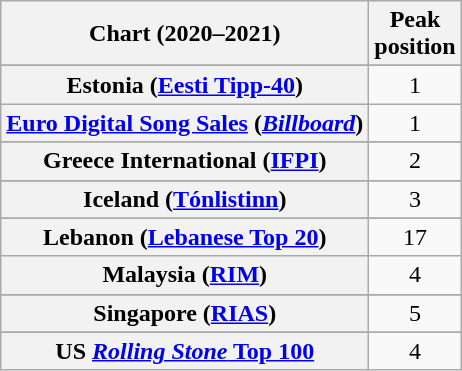<table class="wikitable sortable plainrowheaders" style="text-align:center">
<tr>
<th scope="col">Chart (2020–2021)</th>
<th scope="col">Peak<br>position</th>
</tr>
<tr>
</tr>
<tr>
</tr>
<tr>
</tr>
<tr>
</tr>
<tr>
</tr>
<tr>
</tr>
<tr>
</tr>
<tr>
</tr>
<tr>
<th scope="row">Estonia (<a href='#'>Eesti Tipp-40</a>)</th>
<td>1</td>
</tr>
<tr>
<th scope="row"><a href='#'>Euro Digital Song Sales</a> (<em><a href='#'>Billboard</a></em>)</th>
<td>1</td>
</tr>
<tr>
</tr>
<tr>
</tr>
<tr>
</tr>
<tr>
</tr>
<tr>
<th scope="row">Greece International (<a href='#'>IFPI</a>)</th>
<td>2</td>
</tr>
<tr>
</tr>
<tr>
</tr>
<tr>
<th scope="row">Iceland (<a href='#'>Tónlistinn</a>)</th>
<td>3</td>
</tr>
<tr>
</tr>
<tr>
</tr>
<tr>
</tr>
<tr>
</tr>
<tr>
</tr>
<tr>
<th scope="row">Lebanon (<a href='#'>Lebanese Top 20</a>)</th>
<td>17</td>
</tr>
<tr>
<th scope="row">Malaysia (<a href='#'>RIM</a>)</th>
<td>4</td>
</tr>
<tr>
</tr>
<tr>
</tr>
<tr>
</tr>
<tr>
</tr>
<tr>
</tr>
<tr>
</tr>
<tr>
<th scope="row">Singapore (<a href='#'>RIAS</a>)</th>
<td>5</td>
</tr>
<tr>
</tr>
<tr>
</tr>
<tr>
</tr>
<tr>
</tr>
<tr>
</tr>
<tr>
</tr>
<tr>
</tr>
<tr>
<th scope="row">US <a href='#'><em>Rolling Stone</em> Top 100</a></th>
<td>4</td>
</tr>
</table>
